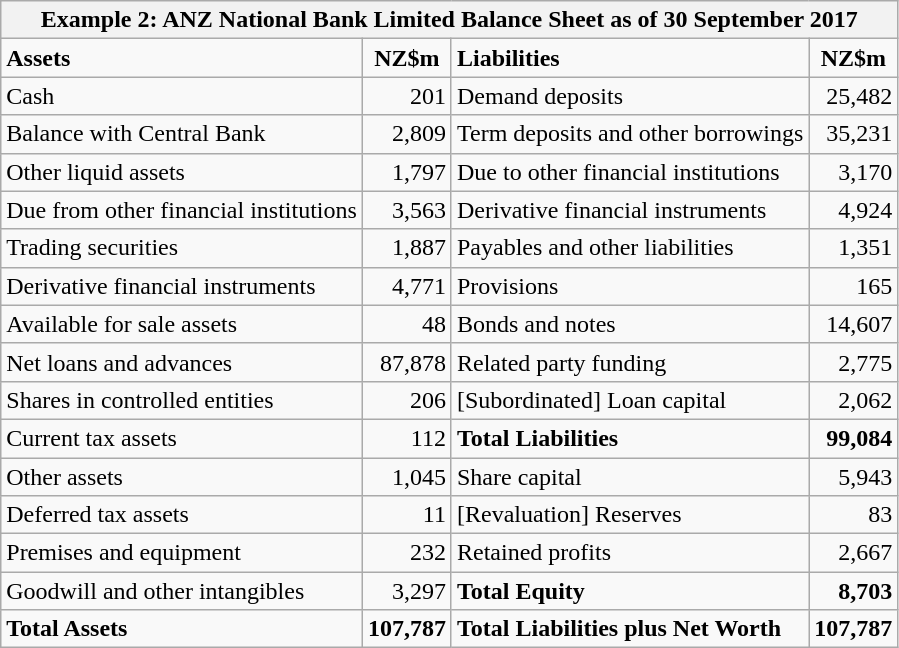<table class="wikitable">
<tr>
<th colspan=4>Example 2: ANZ National Bank Limited Balance Sheet as of 30 September 2017</th>
</tr>
<tr>
<td><strong>Assets</strong></td>
<td align = "center"><strong>NZ$m</strong></td>
<td><strong>Liabilities</strong></td>
<td align = "center"><strong>NZ$m</strong></td>
</tr>
<tr>
<td>Cash</td>
<td align = "right">201</td>
<td>Demand deposits</td>
<td align = "right">25,482</td>
</tr>
<tr>
<td>Balance with Central Bank</td>
<td align = "right">2,809</td>
<td>Term deposits and other borrowings</td>
<td align = "right">35,231</td>
</tr>
<tr>
<td>Other liquid assets</td>
<td align = "right">1,797</td>
<td>Due to other financial institutions</td>
<td align = "right">3,170</td>
</tr>
<tr>
<td>Due from other financial institutions</td>
<td align = "right">3,563</td>
<td>Derivative financial instruments</td>
<td align = "right">4,924</td>
</tr>
<tr>
<td>Trading securities</td>
<td align = "right">1,887</td>
<td>Payables and other liabilities</td>
<td align = "right">1,351</td>
</tr>
<tr>
<td>Derivative financial instruments</td>
<td align = "right">4,771</td>
<td>Provisions</td>
<td align = "right">165</td>
</tr>
<tr>
<td>Available for sale assets</td>
<td align = "right">48</td>
<td>Bonds and notes</td>
<td align = "right">14,607</td>
</tr>
<tr>
<td>Net loans and advances</td>
<td align = "right">87,878</td>
<td>Related party funding</td>
<td align = "right">2,775</td>
</tr>
<tr>
<td>Shares in controlled entities</td>
<td align = "right">206</td>
<td>[Subordinated] Loan capital</td>
<td align = "right">2,062</td>
</tr>
<tr>
<td>Current tax assets</td>
<td align = "right">112</td>
<td><strong>Total Liabilities</strong></td>
<td align = "right"><strong>99,084</strong></td>
</tr>
<tr>
<td>Other assets</td>
<td align = "right">1,045</td>
<td>Share capital</td>
<td align = "right">5,943</td>
</tr>
<tr>
<td>Deferred tax assets</td>
<td align = "right">11</td>
<td>[Revaluation] Reserves</td>
<td align = "right">83</td>
</tr>
<tr>
<td>Premises and equipment</td>
<td align = "right">232</td>
<td>Retained profits</td>
<td align = "right">2,667</td>
</tr>
<tr>
<td>Goodwill and other intangibles</td>
<td align = "right">3,297</td>
<td><strong>Total Equity</strong></td>
<td align = "right"><strong>8,703</strong></td>
</tr>
<tr>
<td><strong>Total Assets</strong></td>
<td align = "right"><strong>107,787</strong></td>
<td><strong>Total Liabilities plus Net Worth</strong></td>
<td align = "right"><strong>107,787</strong></td>
</tr>
</table>
